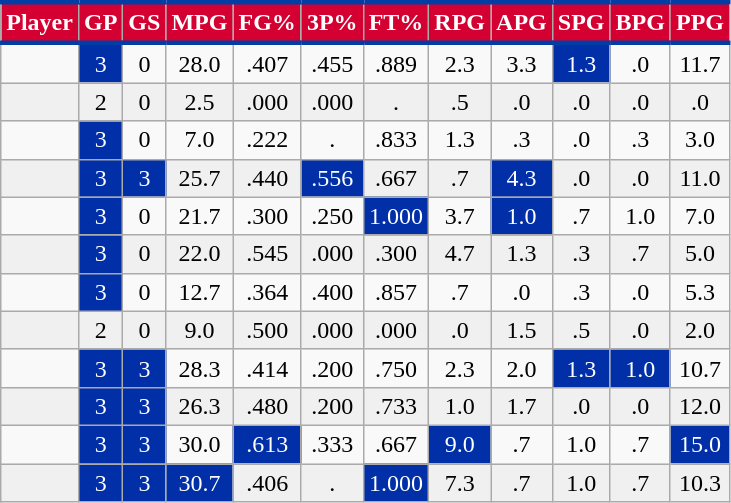<table class="wikitable sortable" style="text-align:right;">
<tr>
<th style="background:#D50032; color:#FFFFFF; border-top:#003DA5 3px solid; border-bottom:#003DA5 3px solid;">Player</th>
<th style="background:#D50032; color:#FFFFFF; border-top:#003DA5 3px solid; border-bottom:#003DA5 3px solid;">GP</th>
<th style="background:#D50032; color:#FFFFFF; border-top:#003DA5 3px solid; border-bottom:#003DA5 3px solid;">GS</th>
<th style="background:#D50032; color:#FFFFFF; border-top:#003DA5 3px solid; border-bottom:#003DA5 3px solid;">MPG</th>
<th style="background:#D50032; color:#FFFFFF; border-top:#003DA5 3px solid; border-bottom:#003DA5 3px solid;">FG%</th>
<th style="background:#D50032; color:#FFFFFF; border-top:#003DA5 3px solid; border-bottom:#003DA5 3px solid;">3P%</th>
<th style="background:#D50032; color:#FFFFFF; border-top:#003DA5 3px solid; border-bottom:#003DA5 3px solid;">FT%</th>
<th style="background:#D50032; color:#FFFFFF; border-top:#003DA5 3px solid; border-bottom:#003DA5 3px solid;">RPG</th>
<th style="background:#D50032; color:#FFFFFF; border-top:#003DA5 3px solid; border-bottom:#003DA5 3px solid;">APG</th>
<th style="background:#D50032; color:#FFFFFF; border-top:#003DA5 3px solid; border-bottom:#003DA5 3px solid;">SPG</th>
<th style="background:#D50032; color:#FFFFFF; border-top:#003DA5 3px solid; border-bottom:#003DA5 3px solid;">BPG</th>
<th style="background:#D50032; color:#FFFFFF; border-top:#003DA5 3px solid; border-bottom:#003DA5 3px solid;">PPG</th>
</tr>
<tr align="center" bgcolor="">
<td></td>
<td style="background:#002FA7;color:white;">3</td>
<td>0</td>
<td>28.0</td>
<td>.407</td>
<td>.455</td>
<td>.889</td>
<td>2.3</td>
<td>3.3</td>
<td style="background:#002FA7;color:white;">1.3</td>
<td>.0</td>
<td>11.7</td>
</tr>
<tr align="center" bgcolor="f0f0f0">
<td></td>
<td>2</td>
<td>0</td>
<td>2.5</td>
<td>.000</td>
<td>.000</td>
<td>.</td>
<td>.5</td>
<td>.0</td>
<td>.0</td>
<td>.0</td>
<td>.0</td>
</tr>
<tr align="center" bgcolor="">
<td></td>
<td style="background:#002FA7;color:white;">3</td>
<td>0</td>
<td>7.0</td>
<td>.222</td>
<td>.</td>
<td>.833</td>
<td>1.3</td>
<td>.3</td>
<td>.0</td>
<td>.3</td>
<td>3.0</td>
</tr>
<tr align="center" bgcolor="f0f0f0">
<td><strong></strong></td>
<td style="background:#002FA7;color:white;">3</td>
<td style="background:#002FA7;color:white;">3</td>
<td>25.7</td>
<td>.440</td>
<td style="background:#002FA7;color:white;">.556</td>
<td>.667</td>
<td>.7</td>
<td style="background:#002FA7;color:white;">4.3</td>
<td>.0</td>
<td>.0</td>
<td>11.0</td>
</tr>
<tr align="center" bgcolor="">
<td></td>
<td style="background:#002FA7;color:white;">3</td>
<td>0</td>
<td>21.7</td>
<td>.300</td>
<td>.250</td>
<td style="background:#002FA7;color:white;">1.000</td>
<td>3.7</td>
<td style="background:#002FA7;color:white;">1.0</td>
<td>.7</td>
<td>1.0</td>
<td>7.0</td>
</tr>
<tr align="center" bgcolor="f0f0f0">
<td></td>
<td style="background:#002FA7;color:white;">3</td>
<td>0</td>
<td>22.0</td>
<td>.545</td>
<td>.000</td>
<td>.300</td>
<td>4.7</td>
<td>1.3</td>
<td>.3</td>
<td>.7</td>
<td>5.0</td>
</tr>
<tr align="center" bgcolor="">
<td></td>
<td style="background:#002FA7;color:white;">3</td>
<td>0</td>
<td>12.7</td>
<td>.364</td>
<td>.400</td>
<td>.857</td>
<td>.7</td>
<td>.0</td>
<td>.3</td>
<td>.0</td>
<td>5.3</td>
</tr>
<tr align="center" bgcolor="f0f0f0">
<td></td>
<td>2</td>
<td>0</td>
<td>9.0</td>
<td>.500</td>
<td>.000</td>
<td>.000</td>
<td>.0</td>
<td>1.5</td>
<td>.5</td>
<td>.0</td>
<td>2.0</td>
</tr>
<tr align="center" bgcolor="">
<td><strong></strong></td>
<td style="background:#002FA7;color:white;">3</td>
<td style="background:#002FA7;color:white;">3</td>
<td>28.3</td>
<td>.414</td>
<td>.200</td>
<td>.750</td>
<td>2.3</td>
<td>2.0</td>
<td style="background:#002FA7;color:white;">1.3</td>
<td style="background:#002FA7;color:white;">1.0</td>
<td>10.7</td>
</tr>
<tr align="center" bgcolor="f0f0f0">
<td><strong></strong></td>
<td style="background:#002FA7;color:white;">3</td>
<td style="background:#002FA7;color:white;">3</td>
<td>26.3</td>
<td>.480</td>
<td>.200</td>
<td>.733</td>
<td>1.0</td>
<td>1.7</td>
<td>.0</td>
<td>.0</td>
<td>12.0</td>
</tr>
<tr align="center" bgcolor="">
<td><strong></strong></td>
<td style="background:#002FA7;color:white;">3</td>
<td style="background:#002FA7;color:white;">3</td>
<td>30.0</td>
<td style="background:#002FA7;color:white;">.613</td>
<td>.333</td>
<td>.667</td>
<td style="background:#002FA7;color:white;">9.0</td>
<td>.7</td>
<td>1.0</td>
<td>.7</td>
<td style="background:#002FA7;color:white;">15.0</td>
</tr>
<tr align="center" bgcolor="f0f0f0">
<td><strong></strong></td>
<td style="background:#002FA7;color:white;">3</td>
<td style="background:#002FA7;color:white;">3</td>
<td style="background:#002FA7;color:white;">30.7</td>
<td>.406</td>
<td>.</td>
<td style="background:#002FA7;color:white;">1.000</td>
<td>7.3</td>
<td>.7</td>
<td>1.0</td>
<td>.7</td>
<td>10.3</td>
</tr>
</table>
